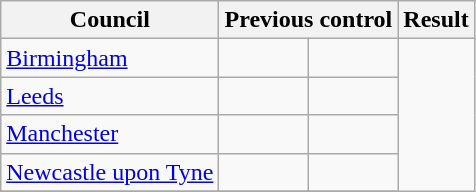<table class="wikitable sortable" style="valign:top">
<tr>
<th>Council</th>
<th colspan=2>Previous control</th>
<th colspan=2>Result</th>
</tr>
<tr>
<td><a href='#'>Birmingham</a></td>
<td></td>
<td></td>
</tr>
<tr>
<td><a href='#'>Leeds</a></td>
<td></td>
<td></td>
</tr>
<tr>
<td><a href='#'>Manchester</a></td>
<td></td>
<td></td>
</tr>
<tr>
<td><a href='#'>Newcastle upon Tyne</a></td>
<td></td>
<td></td>
</tr>
<tr>
</tr>
</table>
